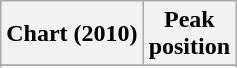<table class="wikitable sortable plainrowheaders">
<tr>
<th>Chart (2010)</th>
<th>Peak<br>position</th>
</tr>
<tr>
</tr>
<tr>
</tr>
</table>
